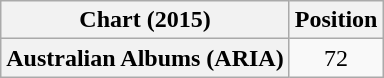<table class="wikitable plainrowheaders" style="text-align:center">
<tr>
<th scope="col">Chart (2015)</th>
<th scope="col">Position</th>
</tr>
<tr>
<th scope="row">Australian Albums (ARIA)</th>
<td>72</td>
</tr>
</table>
